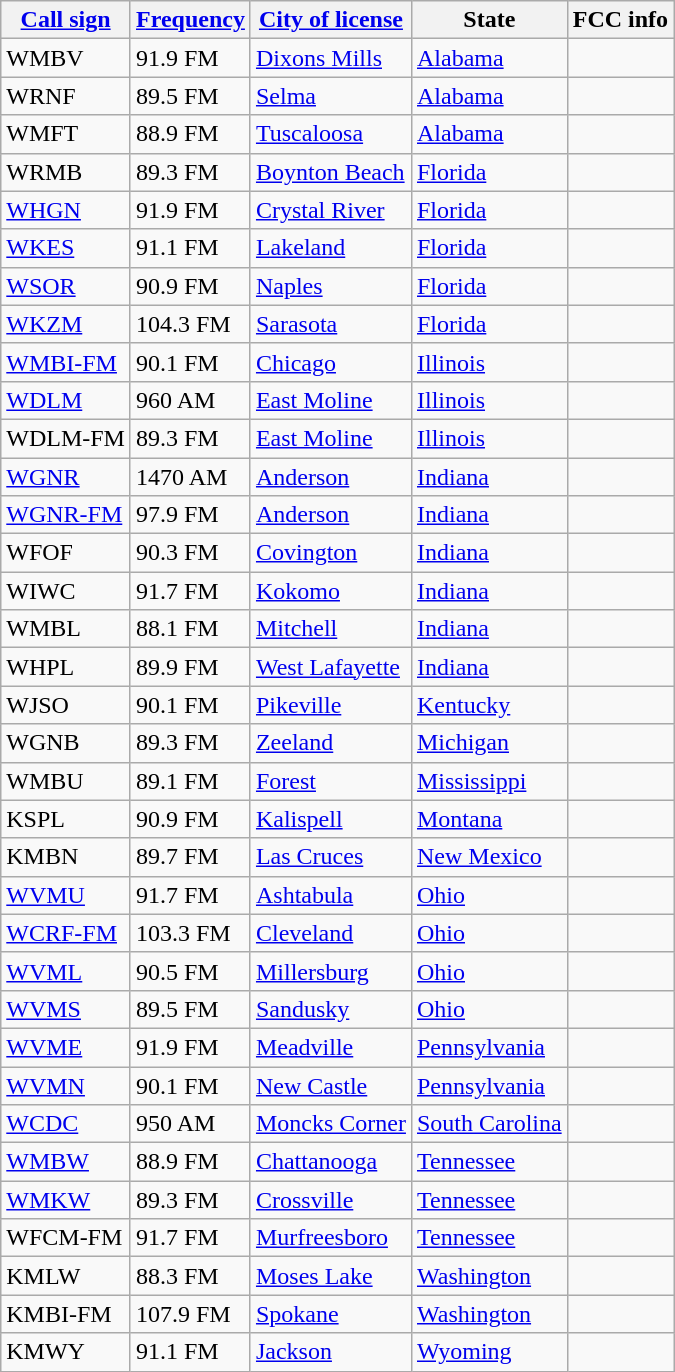<table class="wikitable sortable">
<tr>
<th><a href='#'>Call sign</a></th>
<th data-sort-type="number"><a href='#'>Frequency</a></th>
<th><a href='#'>City of license</a></th>
<th>State</th>
<th class="unsortable">FCC info</th>
</tr>
<tr>
<td>WMBV</td>
<td>91.9 FM</td>
<td><a href='#'>Dixons Mills</a></td>
<td><a href='#'>Alabama</a></td>
<td></td>
</tr>
<tr>
<td>WRNF</td>
<td>89.5 FM</td>
<td><a href='#'>Selma</a></td>
<td><a href='#'>Alabama</a></td>
<td></td>
</tr>
<tr>
<td>WMFT</td>
<td>88.9 FM</td>
<td><a href='#'>Tuscaloosa</a></td>
<td><a href='#'>Alabama</a></td>
<td></td>
</tr>
<tr>
<td>WRMB</td>
<td>89.3 FM</td>
<td><a href='#'>Boynton Beach</a></td>
<td><a href='#'>Florida</a></td>
<td></td>
</tr>
<tr>
<td><a href='#'>WHGN</a></td>
<td>91.9 FM</td>
<td><a href='#'>Crystal River</a></td>
<td><a href='#'>Florida</a></td>
<td></td>
</tr>
<tr>
<td><a href='#'>WKES</a></td>
<td>91.1 FM</td>
<td><a href='#'>Lakeland</a></td>
<td><a href='#'>Florida</a></td>
<td></td>
</tr>
<tr>
<td><a href='#'>WSOR</a></td>
<td>90.9 FM</td>
<td><a href='#'>Naples</a></td>
<td><a href='#'>Florida</a></td>
<td></td>
</tr>
<tr>
<td><a href='#'>WKZM</a></td>
<td>104.3 FM</td>
<td><a href='#'>Sarasota</a></td>
<td><a href='#'>Florida</a></td>
<td></td>
</tr>
<tr>
<td><a href='#'>WMBI-FM</a></td>
<td>90.1 FM</td>
<td><a href='#'>Chicago</a></td>
<td><a href='#'>Illinois</a></td>
<td></td>
</tr>
<tr>
<td><a href='#'>WDLM</a></td>
<td>960 AM</td>
<td><a href='#'>East Moline</a></td>
<td><a href='#'>Illinois</a></td>
<td></td>
</tr>
<tr>
<td>WDLM-FM</td>
<td>89.3 FM</td>
<td><a href='#'>East Moline</a></td>
<td><a href='#'>Illinois</a></td>
<td></td>
</tr>
<tr>
<td><a href='#'>WGNR</a></td>
<td>1470 AM</td>
<td><a href='#'>Anderson</a></td>
<td><a href='#'>Indiana</a></td>
<td></td>
</tr>
<tr>
<td><a href='#'>WGNR-FM</a></td>
<td>97.9 FM</td>
<td><a href='#'>Anderson</a></td>
<td><a href='#'>Indiana</a></td>
<td></td>
</tr>
<tr>
<td>WFOF</td>
<td>90.3 FM</td>
<td><a href='#'>Covington</a></td>
<td><a href='#'>Indiana</a></td>
<td></td>
</tr>
<tr>
<td>WIWC</td>
<td>91.7 FM</td>
<td><a href='#'>Kokomo</a></td>
<td><a href='#'>Indiana</a></td>
<td></td>
</tr>
<tr>
<td>WMBL</td>
<td>88.1 FM</td>
<td><a href='#'>Mitchell</a></td>
<td><a href='#'>Indiana</a></td>
<td></td>
</tr>
<tr>
<td>WHPL</td>
<td>89.9 FM</td>
<td><a href='#'>West Lafayette</a></td>
<td><a href='#'>Indiana</a></td>
<td></td>
</tr>
<tr>
<td>WJSO</td>
<td>90.1 FM</td>
<td><a href='#'>Pikeville</a></td>
<td><a href='#'>Kentucky</a></td>
<td></td>
</tr>
<tr>
<td>WGNB</td>
<td>89.3 FM</td>
<td><a href='#'>Zeeland</a></td>
<td><a href='#'>Michigan</a></td>
<td></td>
</tr>
<tr>
<td>WMBU</td>
<td>89.1 FM</td>
<td><a href='#'>Forest</a></td>
<td><a href='#'>Mississippi</a></td>
<td></td>
</tr>
<tr>
<td>KSPL</td>
<td>90.9 FM</td>
<td><a href='#'>Kalispell</a></td>
<td><a href='#'>Montana</a></td>
<td></td>
</tr>
<tr>
<td>KMBN</td>
<td>89.7 FM</td>
<td><a href='#'>Las Cruces</a></td>
<td><a href='#'>New Mexico</a></td>
<td></td>
</tr>
<tr>
<td><a href='#'>WVMU</a></td>
<td>91.7 FM</td>
<td><a href='#'>Ashtabula</a></td>
<td><a href='#'>Ohio</a></td>
<td></td>
</tr>
<tr>
<td><a href='#'>WCRF-FM</a></td>
<td>103.3 FM</td>
<td><a href='#'>Cleveland</a></td>
<td><a href='#'>Ohio</a></td>
<td></td>
</tr>
<tr>
<td><a href='#'>WVML</a></td>
<td>90.5 FM</td>
<td><a href='#'>Millersburg</a></td>
<td><a href='#'>Ohio</a></td>
<td></td>
</tr>
<tr>
<td><a href='#'>WVMS</a></td>
<td>89.5 FM</td>
<td><a href='#'>Sandusky</a></td>
<td><a href='#'>Ohio</a></td>
<td></td>
</tr>
<tr>
<td><a href='#'>WVME</a></td>
<td>91.9 FM</td>
<td><a href='#'>Meadville</a></td>
<td><a href='#'>Pennsylvania</a></td>
<td></td>
</tr>
<tr>
<td><a href='#'>WVMN</a></td>
<td>90.1 FM</td>
<td><a href='#'>New Castle</a></td>
<td><a href='#'>Pennsylvania</a></td>
<td></td>
</tr>
<tr>
<td><a href='#'>WCDC</a></td>
<td>950 AM</td>
<td><a href='#'>Moncks Corner</a></td>
<td><a href='#'>South Carolina</a></td>
<td></td>
</tr>
<tr>
<td><a href='#'>WMBW</a></td>
<td>88.9 FM</td>
<td><a href='#'>Chattanooga</a></td>
<td><a href='#'>Tennessee</a></td>
<td></td>
</tr>
<tr>
<td><a href='#'>WMKW</a></td>
<td>89.3 FM</td>
<td><a href='#'>Crossville</a></td>
<td><a href='#'>Tennessee</a></td>
<td></td>
</tr>
<tr>
<td>WFCM-FM</td>
<td>91.7 FM</td>
<td><a href='#'>Murfreesboro</a></td>
<td><a href='#'>Tennessee</a></td>
<td></td>
</tr>
<tr>
<td>KMLW</td>
<td>88.3 FM</td>
<td><a href='#'>Moses Lake</a></td>
<td><a href='#'>Washington</a></td>
<td></td>
</tr>
<tr>
<td>KMBI-FM</td>
<td>107.9 FM</td>
<td><a href='#'>Spokane</a></td>
<td><a href='#'>Washington</a></td>
<td></td>
</tr>
<tr>
<td>KMWY</td>
<td>91.1 FM</td>
<td><a href='#'>Jackson</a></td>
<td><a href='#'>Wyoming</a></td>
<td></td>
</tr>
</table>
